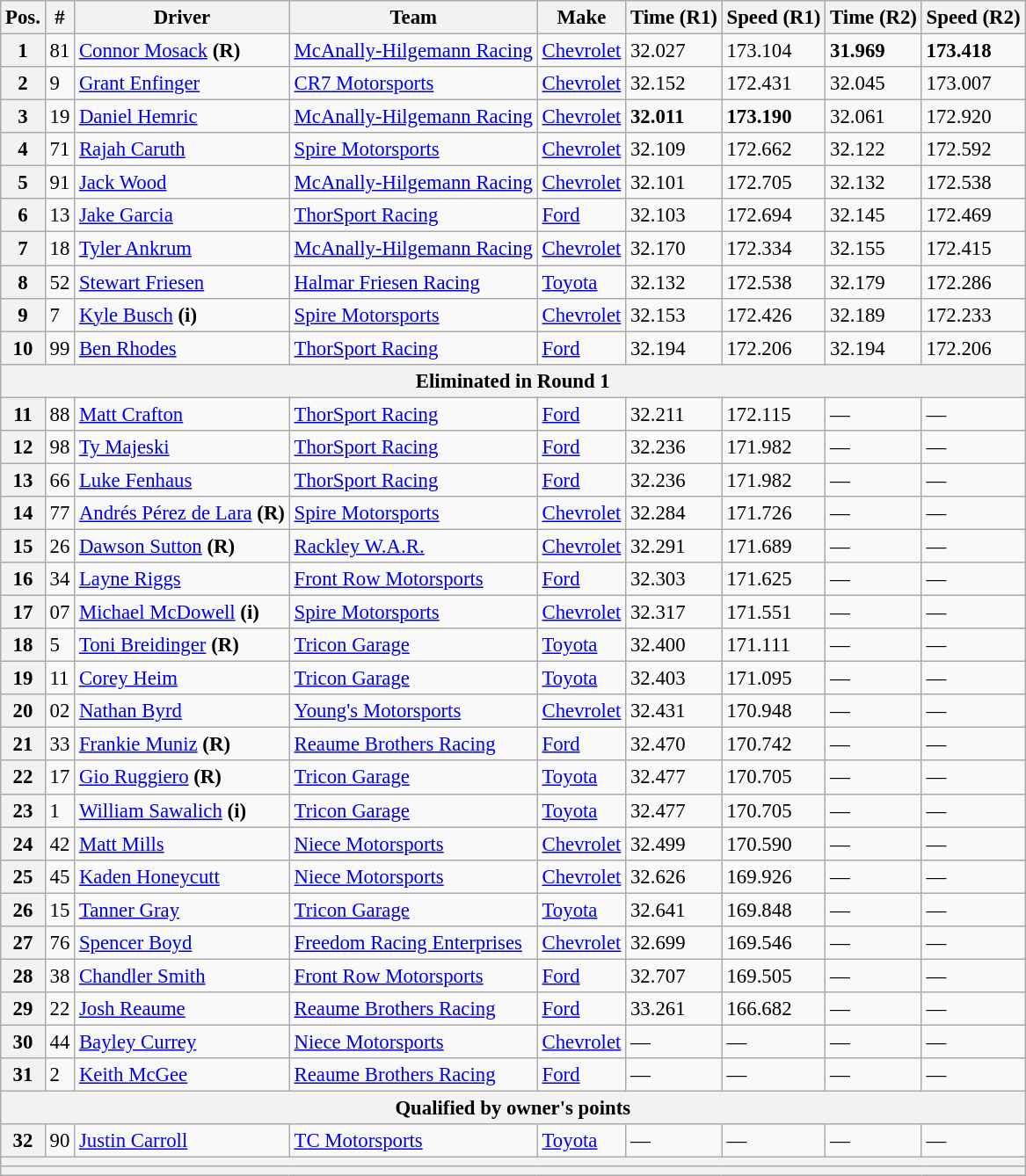<table class="wikitable" style="font-size:95%">
<tr>
<th>Pos.</th>
<th>#</th>
<th>Driver</th>
<th>Team</th>
<th>Make</th>
<th>Time (R1)</th>
<th>Speed (R1)</th>
<th>Time (R2)</th>
<th>Speed (R2)</th>
</tr>
<tr>
<th>1</th>
<td>81</td>
<td><a href='#'>Connor Mosack</a> <strong>(R)</strong></td>
<td><a href='#'>McAnally-Hilgemann Racing</a></td>
<td><a href='#'>Chevrolet</a></td>
<td>32.027</td>
<td>173.104</td>
<td><strong>31.969</strong></td>
<td><strong>173.418</strong></td>
</tr>
<tr>
<th>2</th>
<td>9</td>
<td><a href='#'>Grant Enfinger</a></td>
<td><a href='#'>CR7 Motorsports</a></td>
<td><a href='#'>Chevrolet</a></td>
<td>32.152</td>
<td>172.431</td>
<td>32.045</td>
<td>173.007</td>
</tr>
<tr>
<th>3</th>
<td>19</td>
<td><a href='#'>Daniel Hemric</a></td>
<td><a href='#'>McAnally-Hilgemann Racing</a></td>
<td><a href='#'>Chevrolet</a></td>
<td><strong>32.011</strong></td>
<td><strong>173.190</strong></td>
<td>32.061</td>
<td>172.920</td>
</tr>
<tr>
<th>4</th>
<td>71</td>
<td><a href='#'>Rajah Caruth</a></td>
<td><a href='#'>Spire Motorsports</a></td>
<td><a href='#'>Chevrolet</a></td>
<td>32.109</td>
<td>172.662</td>
<td>32.122</td>
<td>172.592</td>
</tr>
<tr>
<th>5</th>
<td>91</td>
<td><a href='#'>Jack Wood</a></td>
<td><a href='#'>McAnally-Hilgemann Racing</a></td>
<td><a href='#'>Chevrolet</a></td>
<td>32.101</td>
<td>172.705</td>
<td>32.132</td>
<td>172.538</td>
</tr>
<tr>
<th>6</th>
<td>13</td>
<td><a href='#'>Jake Garcia</a></td>
<td><a href='#'>ThorSport Racing</a></td>
<td><a href='#'>Ford</a></td>
<td>32.103</td>
<td>172.694</td>
<td>32.145</td>
<td>172.469</td>
</tr>
<tr>
<th>7</th>
<td>18</td>
<td><a href='#'>Tyler Ankrum</a></td>
<td><a href='#'>McAnally-Hilgemann Racing</a></td>
<td><a href='#'>Chevrolet</a></td>
<td>32.170</td>
<td>172.334</td>
<td>32.155</td>
<td>172.415</td>
</tr>
<tr>
<th>8</th>
<td>52</td>
<td><a href='#'>Stewart Friesen</a></td>
<td><a href='#'>Halmar Friesen Racing</a></td>
<td><a href='#'>Toyota</a></td>
<td>32.132</td>
<td>172.538</td>
<td>32.179</td>
<td>172.286</td>
</tr>
<tr>
<th>9</th>
<td>7</td>
<td><a href='#'>Kyle Busch</a> <strong>(i)</strong></td>
<td><a href='#'>Spire Motorsports</a></td>
<td><a href='#'>Chevrolet</a></td>
<td>32.153</td>
<td>172.426</td>
<td>32.189</td>
<td>172.233</td>
</tr>
<tr>
<th>10</th>
<td>99</td>
<td><a href='#'>Ben Rhodes</a></td>
<td><a href='#'>ThorSport Racing</a></td>
<td><a href='#'>Ford</a></td>
<td>32.194</td>
<td>172.206</td>
<td>32.194</td>
<td>172.206</td>
</tr>
<tr>
<th colspan="9">Eliminated in Round 1</th>
</tr>
<tr>
<th>11</th>
<td>88</td>
<td><a href='#'>Matt Crafton</a></td>
<td><a href='#'>ThorSport Racing</a></td>
<td><a href='#'>Ford</a></td>
<td>32.211</td>
<td>172.115</td>
<td>—</td>
<td>—</td>
</tr>
<tr>
<th>12</th>
<td>98</td>
<td><a href='#'>Ty Majeski</a></td>
<td><a href='#'>ThorSport Racing</a></td>
<td><a href='#'>Ford</a></td>
<td>32.236</td>
<td>171.982</td>
<td>—</td>
<td>—</td>
</tr>
<tr>
<th>13</th>
<td>66</td>
<td><a href='#'>Luke Fenhaus</a></td>
<td><a href='#'>ThorSport Racing</a></td>
<td><a href='#'>Ford</a></td>
<td>32.236</td>
<td>171.982</td>
<td>—</td>
<td>—</td>
</tr>
<tr>
<th>14</th>
<td>77</td>
<td><a href='#'>Andrés Pérez de Lara</a> <strong>(R)</strong></td>
<td><a href='#'>Spire Motorsports</a></td>
<td><a href='#'>Chevrolet</a></td>
<td>32.284</td>
<td>171.726</td>
<td>—</td>
<td>—</td>
</tr>
<tr>
<th>15</th>
<td>26</td>
<td><a href='#'>Dawson Sutton</a> <strong>(R)</strong></td>
<td><a href='#'>Rackley W.A.R.</a></td>
<td><a href='#'>Chevrolet</a></td>
<td>32.291</td>
<td>171.689</td>
<td>—</td>
<td>—</td>
</tr>
<tr>
<th>16</th>
<td>34</td>
<td><a href='#'>Layne Riggs</a></td>
<td><a href='#'>Front Row Motorsports</a></td>
<td><a href='#'>Ford</a></td>
<td>32.303</td>
<td>171.625</td>
<td>—</td>
<td>—</td>
</tr>
<tr>
<th>17</th>
<td>07</td>
<td><a href='#'>Michael McDowell</a> <strong>(i)</strong></td>
<td><a href='#'>Spire Motorsports</a></td>
<td><a href='#'>Chevrolet</a></td>
<td>32.317</td>
<td>171.551</td>
<td>—</td>
<td>—</td>
</tr>
<tr>
<th>18</th>
<td>5</td>
<td><a href='#'>Toni Breidinger</a> <strong>(R)</strong></td>
<td><a href='#'>Tricon Garage</a></td>
<td><a href='#'>Toyota</a></td>
<td>32.400</td>
<td>171.111</td>
<td>—</td>
<td>—</td>
</tr>
<tr>
<th>19</th>
<td>11</td>
<td><a href='#'>Corey Heim</a></td>
<td><a href='#'>Tricon Garage</a></td>
<td><a href='#'>Toyota</a></td>
<td>32.403</td>
<td>171.095</td>
<td>—</td>
<td>—</td>
</tr>
<tr>
<th>20</th>
<td>02</td>
<td><a href='#'>Nathan Byrd</a></td>
<td><a href='#'>Young's Motorsports</a></td>
<td><a href='#'>Chevrolet</a></td>
<td>32.431</td>
<td>170.948</td>
<td>—</td>
<td>—</td>
</tr>
<tr>
<th>21</th>
<td>33</td>
<td><a href='#'>Frankie Muniz</a> <strong>(R)</strong></td>
<td><a href='#'>Reaume Brothers Racing</a></td>
<td><a href='#'>Ford</a></td>
<td>32.470</td>
<td>170.742</td>
<td>—</td>
<td>—</td>
</tr>
<tr>
<th>22</th>
<td>17</td>
<td><a href='#'>Gio Ruggiero</a> <strong>(R)</strong></td>
<td><a href='#'>Tricon Garage</a></td>
<td><a href='#'>Toyota</a></td>
<td>32.477</td>
<td>170.705</td>
<td>—</td>
<td>—</td>
</tr>
<tr>
<th>23</th>
<td>1</td>
<td><a href='#'>William Sawalich</a> <strong>(i)</strong></td>
<td><a href='#'>Tricon Garage</a></td>
<td><a href='#'>Toyota</a></td>
<td>32.477</td>
<td>170.705</td>
<td>—</td>
<td>—</td>
</tr>
<tr>
<th>24</th>
<td>42</td>
<td><a href='#'>Matt Mills</a></td>
<td><a href='#'>Niece Motorsports</a></td>
<td><a href='#'>Chevrolet</a></td>
<td>32.499</td>
<td>170.590</td>
<td>—</td>
<td>—</td>
</tr>
<tr>
<th>25</th>
<td>45</td>
<td><a href='#'>Kaden Honeycutt</a></td>
<td><a href='#'>Niece Motorsports</a></td>
<td><a href='#'>Chevrolet</a></td>
<td>32.626</td>
<td>169.926</td>
<td>—</td>
<td>—</td>
</tr>
<tr>
<th>26</th>
<td>15</td>
<td><a href='#'>Tanner Gray</a></td>
<td><a href='#'>Tricon Garage</a></td>
<td><a href='#'>Toyota</a></td>
<td>32.641</td>
<td>169.848</td>
<td>—</td>
<td>—</td>
</tr>
<tr>
<th>27</th>
<td>76</td>
<td><a href='#'>Spencer Boyd</a></td>
<td><a href='#'>Freedom Racing Enterprises</a></td>
<td><a href='#'>Chevrolet</a></td>
<td>32.699</td>
<td>169.546</td>
<td>—</td>
<td>—</td>
</tr>
<tr>
<th>28</th>
<td>38</td>
<td><a href='#'>Chandler Smith</a></td>
<td><a href='#'>Front Row Motorsports</a></td>
<td><a href='#'>Ford</a></td>
<td>32.707</td>
<td>169.505</td>
<td>—</td>
<td>—</td>
</tr>
<tr>
<th>29</th>
<td>22</td>
<td><a href='#'>Josh Reaume</a></td>
<td><a href='#'>Reaume Brothers Racing</a></td>
<td><a href='#'>Ford</a></td>
<td>33.261</td>
<td>166.682</td>
<td>—</td>
<td>—</td>
</tr>
<tr>
<th>30</th>
<td>44</td>
<td><a href='#'>Bayley Currey</a></td>
<td><a href='#'>Niece Motorsports</a></td>
<td><a href='#'>Chevrolet</a></td>
<td>—</td>
<td>—</td>
<td>—</td>
<td>—</td>
</tr>
<tr>
<th>31</th>
<td>2</td>
<td><a href='#'>Keith McGee</a></td>
<td><a href='#'>Reaume Brothers Racing</a></td>
<td><a href='#'>Ford</a></td>
<td>—</td>
<td>—</td>
<td>—</td>
<td>—</td>
</tr>
<tr>
<th colspan="9">Qualified by owner's points</th>
</tr>
<tr>
<th>32</th>
<td>90</td>
<td><a href='#'>Justin Carroll</a></td>
<td><a href='#'>TC Motorsports</a></td>
<td><a href='#'>Toyota</a></td>
<td>—</td>
<td>—</td>
<td>—</td>
<td>—</td>
</tr>
<tr>
<th colspan="9"></th>
</tr>
<tr>
<th colspan="9"></th>
</tr>
</table>
